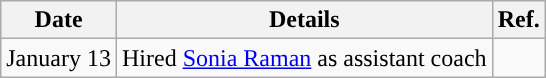<table class="wikitable sortable sortable" style="text-align: center">
<tr>
<th>Date</th>
<th>Details</th>
<th>Ref.</th>
</tr>
<tr>
<td>January 13</td>
<td>Hired <a href='#'>Sonia Raman</a> as assistant coach</td>
<td></td>
</tr>
</table>
